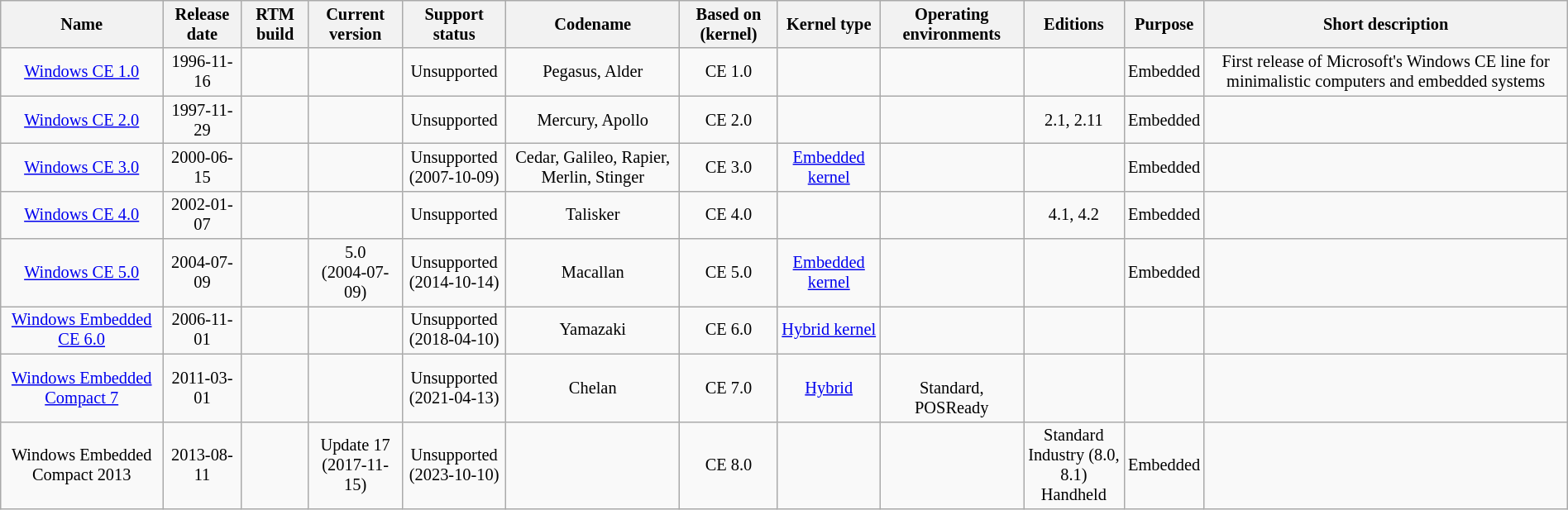<table class="wikitable sortable" style=font-size:85%;text-align:center;width:100%>
<tr>
<th>Name</th>
<th>Release date</th>
<th>RTM build</th>
<th>Current version</th>
<th>Support status</th>
<th>Codename</th>
<th>Based on (kernel)</th>
<th>Kernel type</th>
<th>Operating environments</th>
<th>Editions</th>
<th>Purpose</th>
<th>Short description</th>
</tr>
<tr>
<td><a href='#'>Windows CE 1.0</a></td>
<td>1996-11-16</td>
<td></td>
<td></td>
<td>Unsupported</td>
<td>Pegasus, Alder</td>
<td>CE 1.0</td>
<td></td>
<td></td>
<td></td>
<td>Embedded</td>
<td>First release of Microsoft's Windows CE line for minimalistic computers and embedded systems</td>
</tr>
<tr>
<td><a href='#'>Windows CE 2.0</a></td>
<td>1997-11-29</td>
<td></td>
<td></td>
<td>Unsupported</td>
<td>Mercury, Apollo</td>
<td>CE 2.0</td>
<td></td>
<td></td>
<td>2.1, 2.11</td>
<td>Embedded</td>
<td></td>
</tr>
<tr>
<td><a href='#'>Windows CE 3.0</a></td>
<td>2000-06-15</td>
<td></td>
<td></td>
<td>Unsupported<br>(2007-10-09)</td>
<td>Cedar, Galileo, Rapier, Merlin, Stinger</td>
<td>CE 3.0</td>
<td><a href='#'>Embedded kernel</a></td>
<td></td>
<td></td>
<td>Embedded</td>
<td></td>
</tr>
<tr>
<td><a href='#'>Windows CE 4.0</a></td>
<td>2002-01-07</td>
<td></td>
<td></td>
<td>Unsupported</td>
<td>Talisker</td>
<td>CE 4.0</td>
<td></td>
<td></td>
<td>4.1, 4.2</td>
<td>Embedded</td>
<td></td>
</tr>
<tr>
<td><a href='#'>Windows CE 5.0</a></td>
<td>2004-07-09</td>
<td></td>
<td>5.0<br>(2004-07-09)</td>
<td>Unsupported<br>(2014-10-14)</td>
<td>Macallan</td>
<td>CE 5.0</td>
<td><a href='#'>Embedded kernel</a></td>
<td></td>
<td></td>
<td>Embedded</td>
<td></td>
</tr>
<tr>
<td><a href='#'>Windows Embedded CE 6.0</a></td>
<td>2006-11-01</td>
<td></td>
<td></td>
<td>Unsupported<br>(2018-04-10)</td>
<td>Yamazaki</td>
<td>CE 6.0</td>
<td><a href='#'>Hybrid kernel</a></td>
<td></td>
<td></td>
<td></td>
<td></td>
</tr>
<tr>
<td><a href='#'>Windows Embedded Compact 7</a></td>
<td>2011-03-01</td>
<td></td>
<td></td>
<td>Unsupported<br>(2021-04-13)</td>
<td>Chelan</td>
<td>CE 7.0</td>
<td><a href='#'>Hybrid</a></td>
<td><br>Standard, POSReady</td>
<td></td>
<td></td>
</tr>
<tr>
<td>Windows Embedded Compact 2013</td>
<td>2013-08-11</td>
<td></td>
<td>Update 17<br>(2017-11-15)</td>
<td>Unsupported<br>(2023-10-10)</td>
<td></td>
<td>CE 8.0</td>
<td></td>
<td></td>
<td>Standard<br>Industry (8.0, 8.1)<br>Handheld</td>
<td>Embedded</td>
<td></td>
</tr>
</table>
